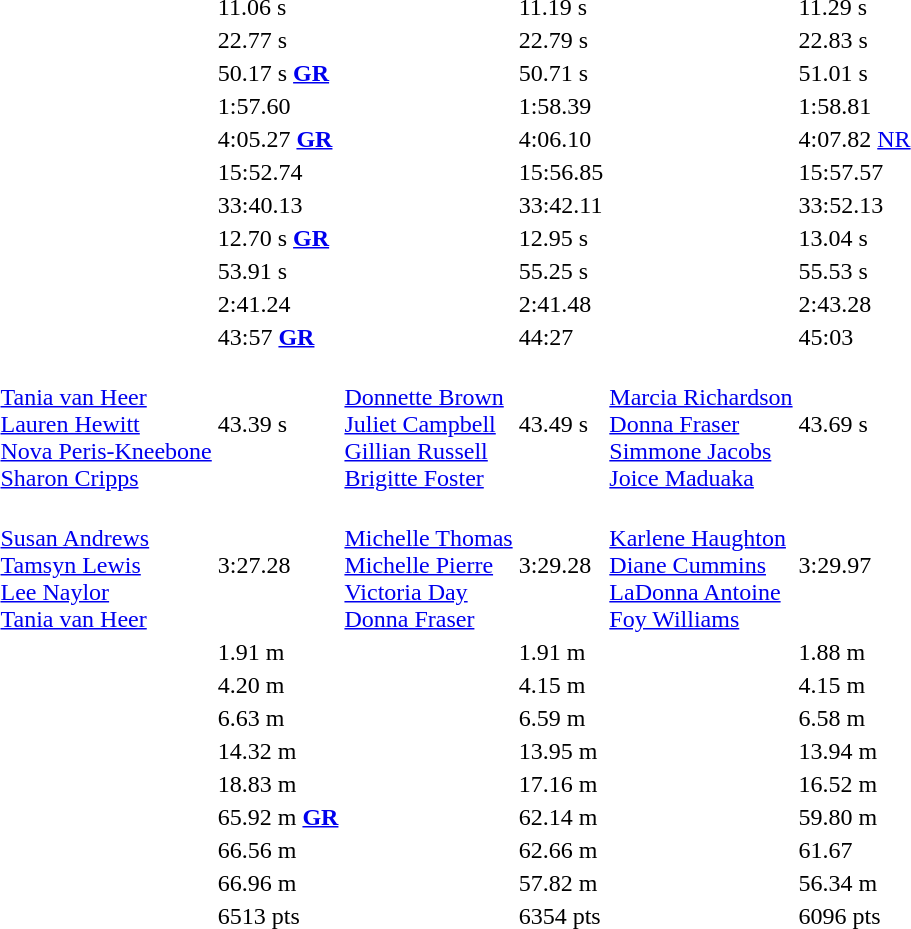<table>
<tr>
<td></td>
<td></td>
<td>11.06 s</td>
<td></td>
<td>11.19 s</td>
<td></td>
<td>11.29 s</td>
</tr>
<tr>
<td></td>
<td></td>
<td>22.77 s</td>
<td></td>
<td>22.79 s</td>
<td></td>
<td>22.83 s</td>
</tr>
<tr>
<td></td>
<td></td>
<td>50.17 s <strong><a href='#'>GR</a></strong></td>
<td></td>
<td>50.71 s</td>
<td></td>
<td>51.01 s</td>
</tr>
<tr>
<td></td>
<td></td>
<td>1:57.60</td>
<td></td>
<td>1:58.39</td>
<td></td>
<td>1:58.81</td>
</tr>
<tr>
<td></td>
<td></td>
<td>4:05.27 <strong><a href='#'>GR</a></strong></td>
<td></td>
<td>4:06.10</td>
<td></td>
<td>4:07.82 <a href='#'>NR</a></td>
</tr>
<tr>
<td></td>
<td></td>
<td>15:52.74</td>
<td></td>
<td>15:56.85</td>
<td></td>
<td>15:57.57</td>
</tr>
<tr>
<td></td>
<td></td>
<td>33:40.13</td>
<td></td>
<td>33:42.11</td>
<td></td>
<td>33:52.13</td>
</tr>
<tr>
<td></td>
<td></td>
<td>12.70 s <strong><a href='#'>GR</a></strong></td>
<td></td>
<td>12.95 s</td>
<td></td>
<td>13.04 s</td>
</tr>
<tr>
<td></td>
<td></td>
<td>53.91 s</td>
<td></td>
<td>55.25 s</td>
<td></td>
<td>55.53 s</td>
</tr>
<tr>
<td></td>
<td></td>
<td>2:41.24</td>
<td></td>
<td>2:41.48</td>
<td></td>
<td>2:43.28</td>
</tr>
<tr>
<td></td>
<td></td>
<td>43:57 <strong><a href='#'>GR</a></strong></td>
<td></td>
<td>44:27</td>
<td></td>
<td>45:03</td>
</tr>
<tr>
<td></td>
<td><br><a href='#'>Tania van Heer</a><br><a href='#'>Lauren Hewitt</a><br><a href='#'>Nova Peris-Kneebone</a><br><a href='#'>Sharon Cripps</a></td>
<td>43.39 s</td>
<td><br><a href='#'>Donnette Brown</a><br><a href='#'>Juliet Campbell</a><br><a href='#'>Gillian Russell</a><br><a href='#'>Brigitte Foster</a></td>
<td>43.49 s</td>
<td><br><a href='#'>Marcia Richardson</a><br><a href='#'>Donna Fraser</a><br><a href='#'>Simmone Jacobs</a><br><a href='#'>Joice Maduaka</a></td>
<td>43.69 s</td>
</tr>
<tr>
<td></td>
<td><br><a href='#'>Susan Andrews</a><br><a href='#'>Tamsyn Lewis</a><br><a href='#'>Lee Naylor</a><br><a href='#'>Tania van Heer</a></td>
<td>3:27.28</td>
<td><br><a href='#'>Michelle Thomas</a><br><a href='#'>Michelle Pierre</a><br><a href='#'>Victoria Day</a><br><a href='#'>Donna Fraser</a></td>
<td>3:29.28</td>
<td><br><a href='#'>Karlene Haughton</a><br><a href='#'>Diane Cummins</a><br><a href='#'>LaDonna Antoine</a><br><a href='#'>Foy Williams</a></td>
<td>3:29.97</td>
</tr>
<tr>
<td></td>
<td></td>
<td>1.91 m</td>
<td></td>
<td>1.91 m</td>
<td></td>
<td>1.88 m</td>
</tr>
<tr>
<td></td>
<td></td>
<td>4.20 m</td>
<td></td>
<td>4.15 m</td>
<td></td>
<td>4.15 m</td>
</tr>
<tr>
<td></td>
<td></td>
<td>6.63 m</td>
<td></td>
<td>6.59 m</td>
<td></td>
<td>6.58 m</td>
</tr>
<tr>
<td></td>
<td></td>
<td>14.32 m</td>
<td></td>
<td>13.95 m</td>
<td></td>
<td>13.94 m</td>
</tr>
<tr>
<td></td>
<td></td>
<td>18.83 m</td>
<td></td>
<td>17.16 m</td>
<td></td>
<td>16.52 m</td>
</tr>
<tr>
<td></td>
<td></td>
<td>65.92 m <strong><a href='#'>GR</a></strong></td>
<td></td>
<td>62.14 m</td>
<td></td>
<td>59.80 m</td>
</tr>
<tr>
<td></td>
<td></td>
<td>66.56 m</td>
<td></td>
<td>62.66 m</td>
<td></td>
<td>61.67</td>
</tr>
<tr>
<td></td>
<td></td>
<td>66.96 m</td>
<td></td>
<td>57.82 m</td>
<td></td>
<td>56.34 m</td>
</tr>
<tr>
<td></td>
<td></td>
<td>6513 pts</td>
<td></td>
<td>6354 pts</td>
<td></td>
<td>6096 pts</td>
</tr>
</table>
